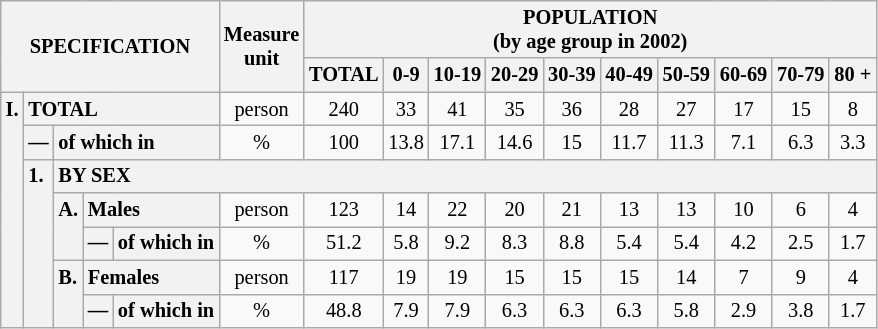<table class="wikitable" style="font-size:85%; text-align:center">
<tr>
<th rowspan="2" colspan="5">SPECIFICATION</th>
<th rowspan="2">Measure<br> unit</th>
<th colspan="10" rowspan="1">POPULATION<br> (by age group in 2002)</th>
</tr>
<tr>
<th>TOTAL</th>
<th>0-9</th>
<th>10-19</th>
<th>20-29</th>
<th>30-39</th>
<th>40-49</th>
<th>50-59</th>
<th>60-69</th>
<th>70-79</th>
<th>80 +</th>
</tr>
<tr>
<th style="text-align:left" valign="top" rowspan="7">I.</th>
<th style="text-align:left" colspan="4">TOTAL</th>
<td>person</td>
<td>240</td>
<td>33</td>
<td>41</td>
<td>35</td>
<td>36</td>
<td>28</td>
<td>27</td>
<td>17</td>
<td>15</td>
<td>8</td>
</tr>
<tr>
<th style="text-align:left" valign="top">—</th>
<th style="text-align:left" colspan="3">of which in</th>
<td>%</td>
<td>100</td>
<td>13.8</td>
<td>17.1</td>
<td>14.6</td>
<td>15</td>
<td>11.7</td>
<td>11.3</td>
<td>7.1</td>
<td>6.3</td>
<td>3.3</td>
</tr>
<tr>
<th style="text-align:left" valign="top" rowspan="5">1.</th>
<th style="text-align:left" colspan="14">BY SEX</th>
</tr>
<tr>
<th style="text-align:left" valign="top" rowspan="2">A.</th>
<th style="text-align:left" colspan="2">Males</th>
<td>person</td>
<td>123</td>
<td>14</td>
<td>22</td>
<td>20</td>
<td>21</td>
<td>13</td>
<td>13</td>
<td>10</td>
<td>6</td>
<td>4</td>
</tr>
<tr>
<th style="text-align:left" valign="top">—</th>
<th style="text-align:left" colspan="1">of which in</th>
<td>%</td>
<td>51.2</td>
<td>5.8</td>
<td>9.2</td>
<td>8.3</td>
<td>8.8</td>
<td>5.4</td>
<td>5.4</td>
<td>4.2</td>
<td>2.5</td>
<td>1.7</td>
</tr>
<tr>
<th style="text-align:left" valign="top" rowspan="2">B.</th>
<th style="text-align:left" colspan="2">Females</th>
<td>person</td>
<td>117</td>
<td>19</td>
<td>19</td>
<td>15</td>
<td>15</td>
<td>15</td>
<td>14</td>
<td>7</td>
<td>9</td>
<td>4</td>
</tr>
<tr>
<th style="text-align:left" valign="top">—</th>
<th style="text-align:left" colspan="1">of which in</th>
<td>%</td>
<td>48.8</td>
<td>7.9</td>
<td>7.9</td>
<td>6.3</td>
<td>6.3</td>
<td>6.3</td>
<td>5.8</td>
<td>2.9</td>
<td>3.8</td>
<td>1.7</td>
</tr>
</table>
